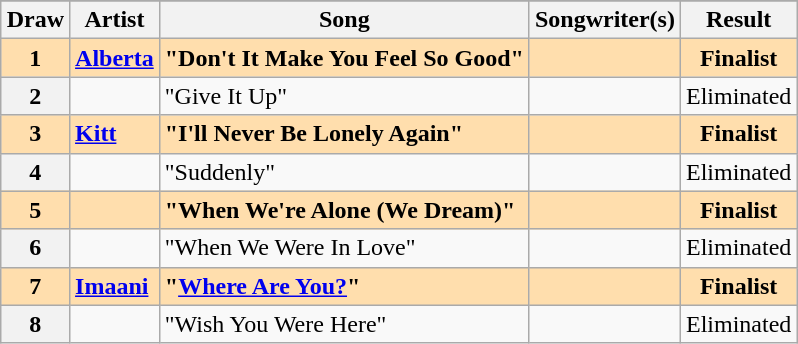<table class="sortable wikitable plainrowheaders" style="margin: 1em auto 1em auto; text-align:center;">
<tr>
</tr>
<tr>
<th scope="col">Draw</th>
<th scope="col">Artist</th>
<th scope="col">Song</th>
<th scope="col" class="unsortable">Songwriter(s)</th>
<th scope="col">Result</th>
</tr>
<tr style="font-weight:bold; background:#FFDEAD;">
<th scope="row" style="text-align:center; font-weight:bold; background:#FFDEAD;">1</th>
<td align="left"><a href='#'>Alberta</a></td>
<td align="left">"Don't It Make You Feel So Good"</td>
<td align="left"></td>
<td>Finalist</td>
</tr>
<tr>
<th scope="row" style="text-align:center;">2</th>
<td align="left"></td>
<td align="left">"Give It Up"</td>
<td align="left"></td>
<td>Eliminated</td>
</tr>
<tr style="font-weight:bold; background:#FFDEAD;">
<th scope="row" style="text-align:center; font-weight:bold; background:#FFDEAD;">3</th>
<td align="left"><a href='#'>Kitt</a></td>
<td align="left">"I'll Never Be Lonely Again"</td>
<td align="left"></td>
<td>Finalist</td>
</tr>
<tr>
<th scope="row" style="text-align:center;">4</th>
<td align="left"></td>
<td align="left">"Suddenly"</td>
<td align="left"></td>
<td>Eliminated</td>
</tr>
<tr style="font-weight:bold; background:#FFDEAD;">
<th scope="row" style="text-align:center; font-weight:bold; background:#FFDEAD;">5</th>
<td align="left"></td>
<td align="left">"When We're Alone (We Dream)"</td>
<td align="left"></td>
<td>Finalist</td>
</tr>
<tr>
<th scope="row" style="text-align:center;">6</th>
<td align="left"></td>
<td align="left">"When We Were In Love"</td>
<td align="left"></td>
<td>Eliminated</td>
</tr>
<tr style="font-weight:bold; background:#FFDEAD;">
<th scope="row" style="text-align:center; font-weight:bold; background:#FFDEAD;">7</th>
<td align="left"><a href='#'>Imaani</a></td>
<td align="left">"<a href='#'>Where Are You?</a>"</td>
<td align="left"></td>
<td>Finalist</td>
</tr>
<tr>
<th scope="row" style="text-align:center;">8</th>
<td align="left"></td>
<td align="left">"Wish You Were Here"</td>
<td align="left"></td>
<td>Eliminated</td>
</tr>
</table>
